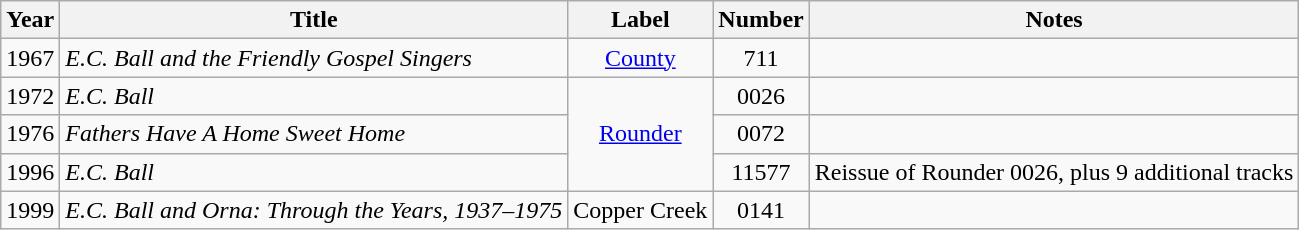<table class="wikitable">
<tr>
<th>Year</th>
<th>Title</th>
<th>Label</th>
<th>Number</th>
<th>Notes</th>
</tr>
<tr>
<td align="center">1967</td>
<td><em>E.C. Ball and the Friendly Gospel Singers</em></td>
<td align="center"><a href='#'>County</a></td>
<td align="center">711</td>
</tr>
<tr>
<td align="center">1972</td>
<td><em>E.C. Ball</em></td>
<td align="center" rowspan="3"><a href='#'>Rounder</a></td>
<td align="center">0026</td>
<td></td>
</tr>
<tr>
<td align="center">1976</td>
<td><em>Fathers Have A Home Sweet Home</em></td>
<td align="center">0072</td>
<td></td>
</tr>
<tr>
<td align="center">1996</td>
<td><em>E.C. Ball</em></td>
<td align="center">11577</td>
<td>Reissue of Rounder 0026, plus 9 additional tracks</td>
</tr>
<tr>
<td align="center">1999</td>
<td><em>E.C. Ball and Orna: Through the Years, 1937–1975</em></td>
<td align="center">Copper Creek</td>
<td align="center">0141</td>
<td></td>
</tr>
</table>
